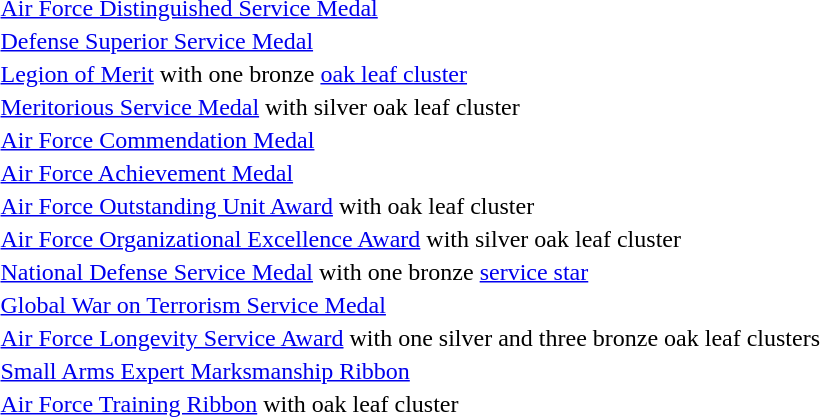<table>
<tr>
<td></td>
<td><a href='#'>Air Force Distinguished Service Medal</a></td>
</tr>
<tr>
<td></td>
<td><a href='#'>Defense Superior Service Medal</a></td>
</tr>
<tr>
<td></td>
<td><a href='#'>Legion of Merit</a> with one bronze <a href='#'>oak leaf cluster</a></td>
</tr>
<tr>
<td></td>
<td><a href='#'>Meritorious Service Medal</a> with silver oak leaf cluster</td>
</tr>
<tr>
<td></td>
<td><a href='#'>Air Force Commendation Medal</a></td>
</tr>
<tr>
<td></td>
<td><a href='#'>Air Force Achievement Medal</a></td>
</tr>
<tr>
<td></td>
<td><a href='#'>Air Force Outstanding Unit Award</a> with oak leaf cluster</td>
</tr>
<tr>
<td></td>
<td><a href='#'>Air Force Organizational Excellence Award</a> with silver oak leaf cluster</td>
</tr>
<tr>
<td></td>
<td><a href='#'>National Defense Service Medal</a> with one bronze <a href='#'>service star</a></td>
</tr>
<tr>
<td></td>
<td><a href='#'>Global War on Terrorism Service Medal</a></td>
</tr>
<tr>
<td><span></span><span></span><span></span><span></span></td>
<td><a href='#'>Air Force Longevity Service Award</a> with one silver and three bronze oak leaf clusters</td>
</tr>
<tr>
<td></td>
<td><a href='#'>Small Arms Expert Marksmanship Ribbon</a></td>
</tr>
<tr>
<td></td>
<td><a href='#'>Air Force Training Ribbon</a> with oak leaf cluster</td>
</tr>
</table>
